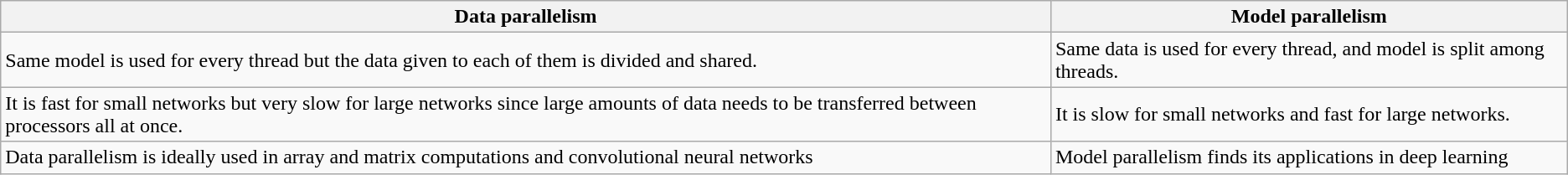<table class="wikitable">
<tr>
<th>Data parallelism</th>
<th>Model parallelism</th>
</tr>
<tr>
<td>Same model is used for every thread but the data given to each of them is divided and shared.</td>
<td>Same data is used for every thread, and model is split among threads.</td>
</tr>
<tr>
<td>It is fast for small networks but very slow for large networks since large amounts of data needs to be transferred between processors all at once.</td>
<td>It is slow for small networks and fast for large networks.</td>
</tr>
<tr>
<td>Data parallelism is ideally used in array and matrix computations and convolutional neural networks</td>
<td>Model parallelism finds its applications in deep learning</td>
</tr>
</table>
